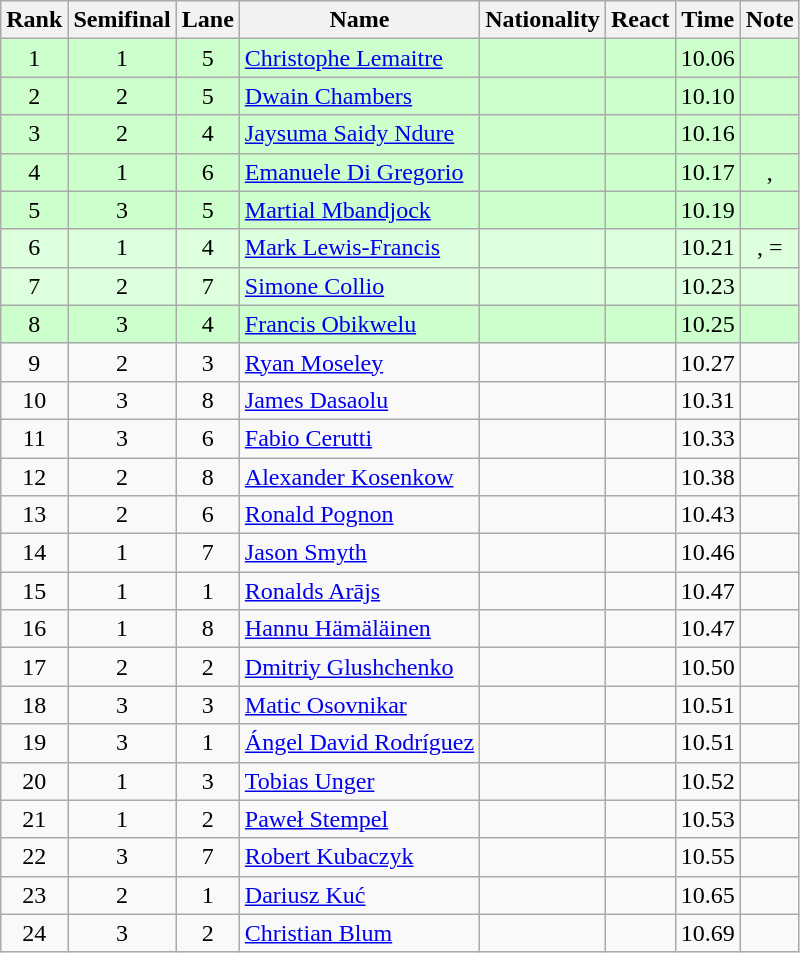<table class="wikitable sortable" style="text-align:center">
<tr>
<th>Rank</th>
<th>Semifinal</th>
<th>Lane</th>
<th>Name</th>
<th>Nationality</th>
<th>React</th>
<th>Time</th>
<th>Note</th>
</tr>
<tr bgcolor=ccffcc>
<td>1</td>
<td>1</td>
<td>5</td>
<td align="left"><a href='#'>Christophe Lemaitre</a></td>
<td align=left></td>
<td></td>
<td>10.06</td>
<td></td>
</tr>
<tr bgcolor=ccffcc>
<td>2</td>
<td>2</td>
<td>5</td>
<td align="left"><a href='#'>Dwain Chambers</a></td>
<td align=left></td>
<td></td>
<td>10.10</td>
<td></td>
</tr>
<tr bgcolor=ccffcc>
<td>3</td>
<td>2</td>
<td>4</td>
<td align="left"><a href='#'>Jaysuma Saidy Ndure</a></td>
<td align=left></td>
<td></td>
<td>10.16</td>
<td></td>
</tr>
<tr bgcolor=ccffcc>
<td>4</td>
<td>1</td>
<td>6</td>
<td align="left"><a href='#'>Emanuele Di Gregorio</a></td>
<td align=left></td>
<td></td>
<td>10.17</td>
<td>, </td>
</tr>
<tr bgcolor=ccffcc>
<td>5</td>
<td>3</td>
<td>5</td>
<td align="left"><a href='#'>Martial Mbandjock</a></td>
<td align=left></td>
<td></td>
<td>10.19</td>
<td></td>
</tr>
<tr bgcolor=ddffdd>
<td>6</td>
<td>1</td>
<td>4</td>
<td align="left"><a href='#'>Mark Lewis-Francis</a></td>
<td align=left></td>
<td></td>
<td>10.21</td>
<td>, =</td>
</tr>
<tr bgcolor=ddffdd>
<td>7</td>
<td>2</td>
<td>7</td>
<td align="left"><a href='#'>Simone Collio</a></td>
<td align=left></td>
<td></td>
<td>10.23</td>
<td></td>
</tr>
<tr bgcolor=ccffcc>
<td>8</td>
<td>3</td>
<td>4</td>
<td align="left"><a href='#'>Francis Obikwelu</a></td>
<td align=left></td>
<td></td>
<td>10.25</td>
<td></td>
</tr>
<tr>
<td>9</td>
<td>2</td>
<td>3</td>
<td align="left"><a href='#'>Ryan Moseley</a></td>
<td align=left></td>
<td></td>
<td>10.27</td>
<td></td>
</tr>
<tr>
<td>10</td>
<td>3</td>
<td>8</td>
<td align="left"><a href='#'>James Dasaolu</a></td>
<td align=left></td>
<td></td>
<td>10.31</td>
<td></td>
</tr>
<tr>
<td>11</td>
<td>3</td>
<td>6</td>
<td align="left"><a href='#'>Fabio Cerutti</a></td>
<td align=left></td>
<td></td>
<td>10.33</td>
<td></td>
</tr>
<tr>
<td>12</td>
<td>2</td>
<td>8</td>
<td align="left"><a href='#'>Alexander Kosenkow</a></td>
<td align=left></td>
<td></td>
<td>10.38</td>
<td></td>
</tr>
<tr>
<td>13</td>
<td>2</td>
<td>6</td>
<td align="left"><a href='#'>Ronald Pognon</a></td>
<td align=left></td>
<td></td>
<td>10.43</td>
<td></td>
</tr>
<tr>
<td>14</td>
<td>1</td>
<td>7</td>
<td align="left"><a href='#'>Jason Smyth</a></td>
<td align=left></td>
<td></td>
<td>10.46</td>
<td></td>
</tr>
<tr>
<td>15</td>
<td>1</td>
<td>1</td>
<td align="left"><a href='#'>Ronalds Arājs</a></td>
<td align=left></td>
<td></td>
<td>10.47</td>
<td></td>
</tr>
<tr>
<td>16</td>
<td>1</td>
<td>8</td>
<td align="left"><a href='#'>Hannu Hämäläinen</a></td>
<td align=left></td>
<td></td>
<td>10.47</td>
<td></td>
</tr>
<tr>
<td>17</td>
<td>2</td>
<td>2</td>
<td align="left"><a href='#'>Dmitriy Glushchenko</a></td>
<td align=left></td>
<td></td>
<td>10.50</td>
<td></td>
</tr>
<tr>
<td>18</td>
<td>3</td>
<td>3</td>
<td align="left"><a href='#'>Matic Osovnikar</a></td>
<td align=left></td>
<td></td>
<td>10.51</td>
<td></td>
</tr>
<tr>
<td>19</td>
<td>3</td>
<td>1</td>
<td align="left"><a href='#'>Ángel David Rodríguez</a></td>
<td align=left></td>
<td></td>
<td>10.51</td>
<td></td>
</tr>
<tr>
<td>20</td>
<td>1</td>
<td>3</td>
<td align="left"><a href='#'>Tobias Unger</a></td>
<td align=left></td>
<td></td>
<td>10.52</td>
<td></td>
</tr>
<tr>
<td>21</td>
<td>1</td>
<td>2</td>
<td align="left"><a href='#'>Paweł Stempel</a></td>
<td align=left></td>
<td></td>
<td>10.53</td>
<td></td>
</tr>
<tr>
<td>22</td>
<td>3</td>
<td>7</td>
<td align="left"><a href='#'>Robert Kubaczyk</a></td>
<td align=left></td>
<td></td>
<td>10.55</td>
<td></td>
</tr>
<tr>
<td>23</td>
<td>2</td>
<td>1</td>
<td align="left"><a href='#'>Dariusz Kuć</a></td>
<td align=left></td>
<td></td>
<td>10.65</td>
<td></td>
</tr>
<tr>
<td>24</td>
<td>3</td>
<td>2</td>
<td align="left"><a href='#'>Christian Blum</a></td>
<td align=left></td>
<td></td>
<td>10.69</td>
<td></td>
</tr>
</table>
